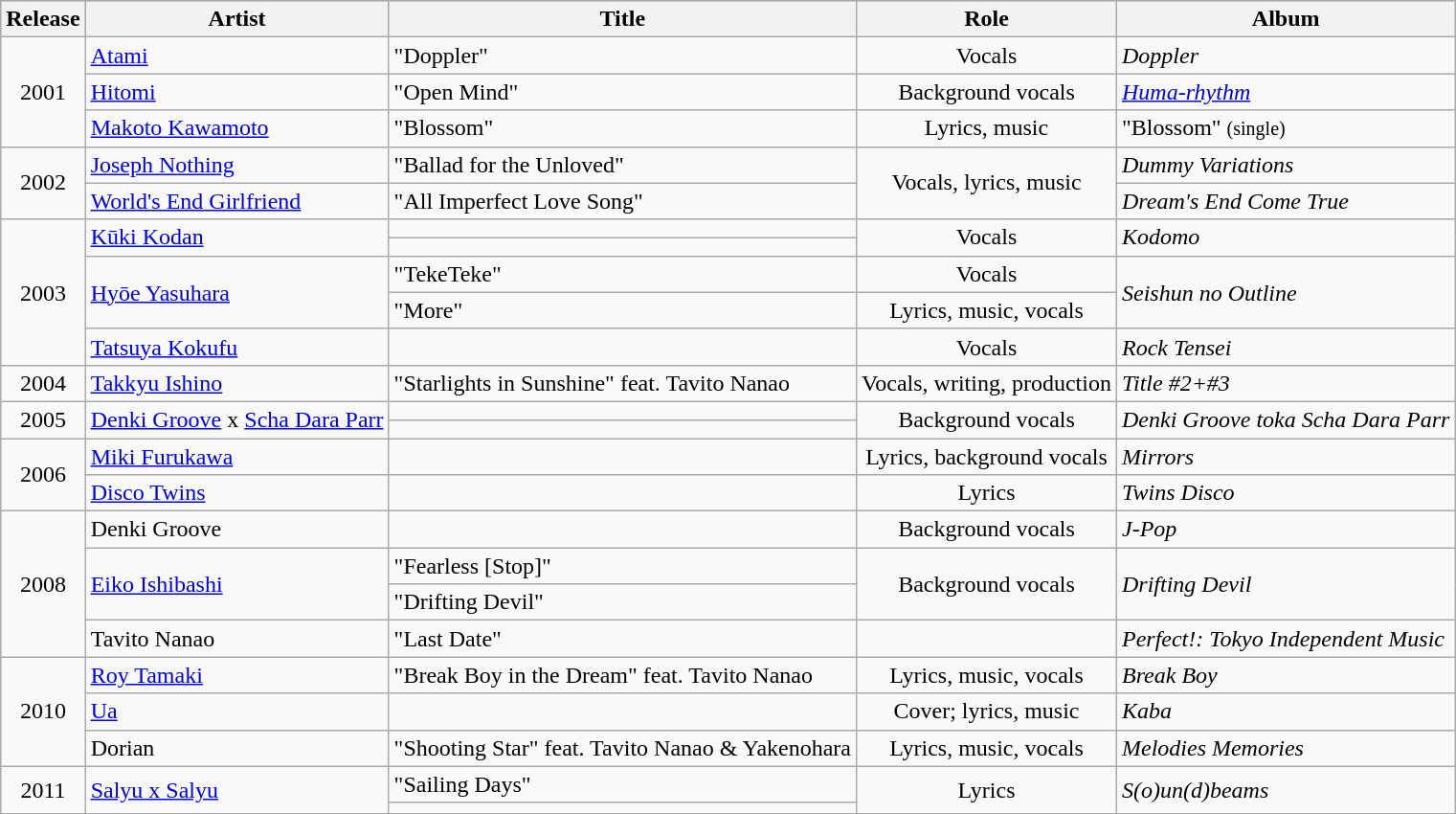<table class="wikitable" style="text-align:center">
<tr bgcolor="#CCCCCC">
<th rowspan="1">Release</th>
<th rowspan="1">Artist</th>
<th rowspan="1">Title</th>
<th colspan="1">Role</th>
<th rowspan="1">Album</th>
</tr>
<tr>
<td rowspan="3">2001</td>
<td align="left"><a href='#'>Atami</a></td>
<td align="left">"Doppler"</td>
<td>Vocals</td>
<td align="left" rowspan="1"><em>Doppler</em></td>
</tr>
<tr>
<td align="left"><a href='#'>Hitomi</a></td>
<td align="left">"Open Mind"</td>
<td>Background vocals</td>
<td align="left" rowspan="1"><em><a href='#'>Huma-rhythm</a></em></td>
</tr>
<tr>
<td align="left"><a href='#'>Makoto Kawamoto</a></td>
<td align="left">"Blossom"</td>
<td>Lyrics, music</td>
<td align="left" rowspan="1">"Blossom" <small>(single)</small></td>
</tr>
<tr>
<td rowspan="2">2002</td>
<td align="left"><a href='#'>Joseph Nothing</a></td>
<td align="left">"Ballad for the Unloved"</td>
<td rowspan="2">Vocals, lyrics, music</td>
<td align="left" rowspan="1"><em>Dummy Variations</em></td>
</tr>
<tr>
<td align="left"><a href='#'>World's End Girlfriend</a></td>
<td align="left">"All Imperfect Love Song"</td>
<td align="left" rowspan="1"><em>Dream's End Come True</em></td>
</tr>
<tr>
<td rowspan="5">2003</td>
<td rowspan="2" align="left"><a href='#'>Kūki Kodan</a></td>
<td align="left"></td>
<td rowspan="2">Vocals</td>
<td align="left" rowspan="2"><em>Kodomo</em></td>
</tr>
<tr>
<td align="left"></td>
</tr>
<tr>
<td rowspan="2" align="left"><a href='#'>Hyōe Yasuhara</a></td>
<td align="left">"TekeTeke"</td>
<td>Vocals</td>
<td align="left" rowspan="2"><em>Seishun no Outline</em></td>
</tr>
<tr>
<td align="left">"More"</td>
<td>Lyrics, music, vocals</td>
</tr>
<tr>
<td align="left"><a href='#'>Tatsuya Kokufu</a></td>
<td align="left"></td>
<td>Vocals</td>
<td align="left"><em>Rock Tensei</em></td>
</tr>
<tr>
<td>2004</td>
<td align="left"><a href='#'>Takkyu Ishino</a></td>
<td align="left">"Starlights in Sunshine" feat. Tavito Nanao</td>
<td>Vocals, writing, production</td>
<td align="left"><em>Title #2+#3</em></td>
</tr>
<tr>
<td rowspan="2">2005</td>
<td rowspan="2" align="left"><a href='#'>Denki Groove</a> x <a href='#'>Scha Dara Parr</a></td>
<td align="left"></td>
<td rowspan="2">Background vocals</td>
<td rowspan="2" align="left"><em>Denki Groove toka Scha Dara Parr</em></td>
</tr>
<tr>
<td align="left"></td>
</tr>
<tr>
<td rowspan="2">2006</td>
<td align="left"><a href='#'>Miki Furukawa</a></td>
<td align="left"></td>
<td>Lyrics, background vocals</td>
<td align="left"><em>Mirrors</em></td>
</tr>
<tr>
<td align="left"><a href='#'>Disco Twins</a></td>
<td align="left"></td>
<td>Lyrics</td>
<td align="left"><em>Twins Disco</em></td>
</tr>
<tr>
<td rowspan="4">2008</td>
<td align="left">Denki Groove</td>
<td align="left"></td>
<td>Background vocals</td>
<td align="left"><em>J-Pop</em></td>
</tr>
<tr>
<td rowspan="2" align="left"><a href='#'>Eiko Ishibashi</a></td>
<td align="left">"Fearless [Stop]"</td>
<td rowspan="2">Background vocals</td>
<td rowspan="2" align="left"><em>Drifting Devil</em></td>
</tr>
<tr>
<td align="left">"Drifting Devil"</td>
</tr>
<tr>
<td align="left">Tavito Nanao</td>
<td align="left">"Last Date"</td>
<td></td>
<td align="left"><em>Perfect!: Tokyo Independent Music</em></td>
</tr>
<tr>
<td rowspan="3">2010</td>
<td align="left"><a href='#'>Roy Tamaki</a></td>
<td align="left">"Break Boy in the Dream" feat. Tavito Nanao</td>
<td>Lyrics, music, vocals</td>
<td align="left"><em>Break Boy</em></td>
</tr>
<tr>
<td align="left"><a href='#'>Ua</a></td>
<td align="left"></td>
<td>Cover; lyrics, music</td>
<td align="left"><em>Kaba</em></td>
</tr>
<tr>
<td align="left">Dorian</td>
<td align="left">"Shooting Star" feat. Tavito Nanao & Yakenohara</td>
<td>Lyrics, music, vocals</td>
<td align="left"><em>Melodies Memories</em></td>
</tr>
<tr>
<td rowspan="2">2011</td>
<td align="left" rowspan="2"><a href='#'>Salyu x Salyu</a></td>
<td align="left">"Sailing Days"</td>
<td rowspan="2">Lyrics</td>
<td align="left" rowspan="2"><em>S(o)un(d)beams</em></td>
</tr>
<tr>
<td align="left"></td>
</tr>
</table>
